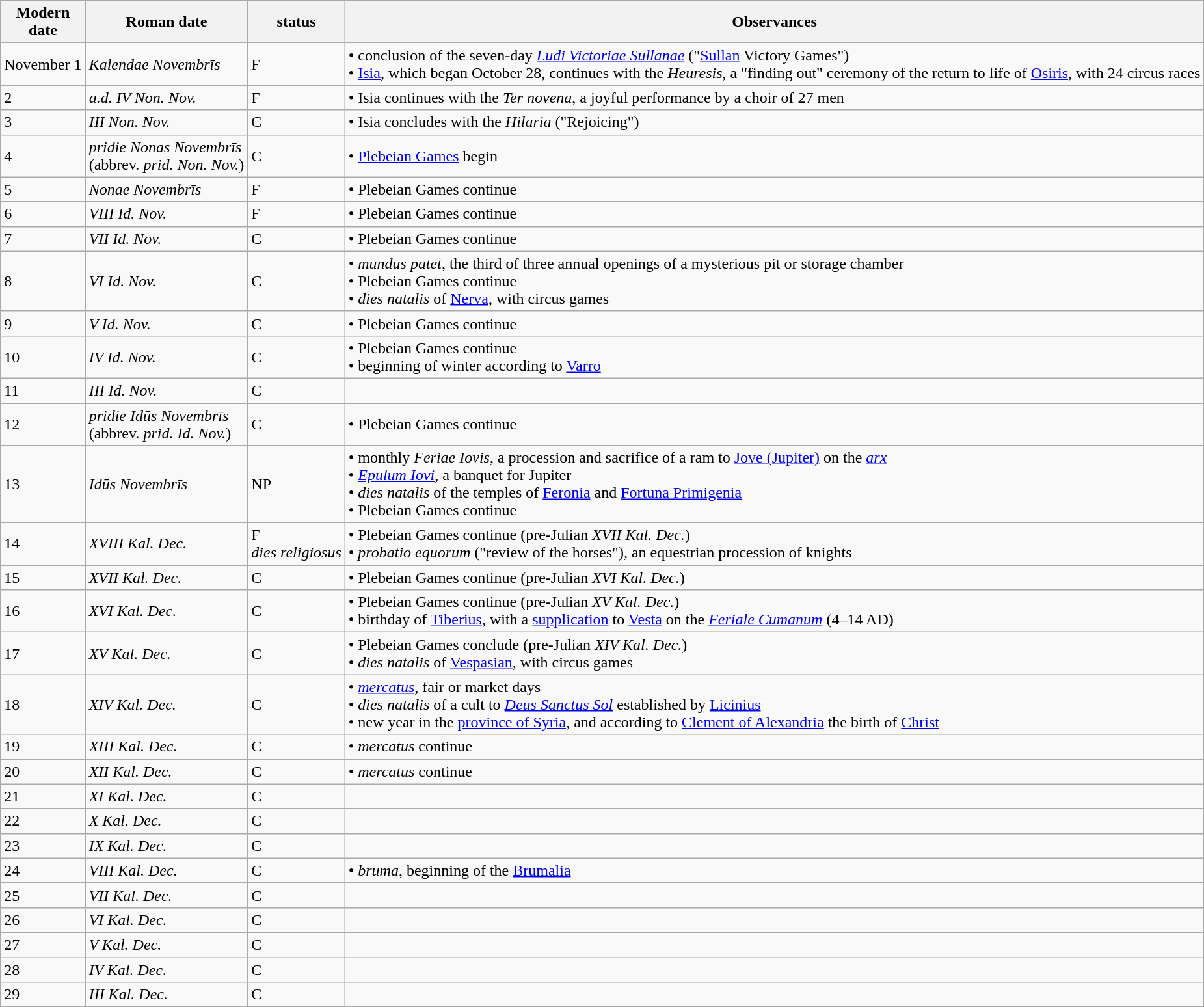<table class="wikitable">
<tr>
<th>Modern<br>date</th>
<th>Roman date</th>
<th>status</th>
<th>Observances</th>
</tr>
<tr>
<td>November 1</td>
<td><em>Kalendae Novembrīs</em></td>
<td>F</td>
<td>• conclusion of the seven-day <em><a href='#'>Ludi Victoriae Sullanae</a></em> ("<a href='#'>Sullan</a> Victory Games")<br>• <a href='#'>Isia</a>, which began October 28, continues with the <em>Heuresis</em>, a "finding out" ceremony of the return to life of <a href='#'>Osiris</a>, with 24 circus races</td>
</tr>
<tr>
<td>2</td>
<td><em>a.d. IV Non. Nov.</em></td>
<td>F</td>
<td>• Isia continues with the <em>Ter novena</em>, a joyful performance by a choir of 27 men</td>
</tr>
<tr>
<td>3</td>
<td><em>III Non. Nov.</em> </td>
<td>C</td>
<td>• Isia concludes with the <em>Hilaria</em> ("Rejoicing")</td>
</tr>
<tr>
<td>4</td>
<td><em>pridie Nonas Novembrīs</em><br>(abbrev. <em>prid. Non. Nov.</em>)</td>
<td>C</td>
<td>• <a href='#'>Plebeian Games</a> begin</td>
</tr>
<tr>
<td>5</td>
<td><em>Nonae Novembrīs</em></td>
<td>F</td>
<td>• Plebeian Games continue</td>
</tr>
<tr>
<td>6</td>
<td><em>VIII Id. Nov.</em></td>
<td>F</td>
<td>• Plebeian Games continue</td>
</tr>
<tr>
<td>7</td>
<td><em>VII Id. Nov.</em></td>
<td>C</td>
<td>• Plebeian Games continue</td>
</tr>
<tr>
<td>8</td>
<td><em>VI Id. Nov.</em></td>
<td>C</td>
<td>• <em>mundus patet</em>, the third of three annual openings of a mysterious pit or storage chamber<br>• Plebeian Games continue<br>• <em>dies natalis</em> of <a href='#'>Nerva</a>, with circus games</td>
</tr>
<tr>
<td>9</td>
<td><em>V Id. Nov.</em></td>
<td>C</td>
<td>• Plebeian Games continue</td>
</tr>
<tr>
<td>10</td>
<td><em>IV Id. Nov.</em></td>
<td>C</td>
<td>• Plebeian Games continue<br>• beginning of winter according to <a href='#'>Varro</a></td>
</tr>
<tr>
<td>11</td>
<td><em>III Id. Nov.</em></td>
<td>C</td>
<td></td>
</tr>
<tr>
<td>12</td>
<td><em>pridie Idūs Novembrīs </em><br>(abbrev. <em>prid. Id. Nov.</em>)</td>
<td>C</td>
<td>• Plebeian Games continue</td>
</tr>
<tr>
<td>13</td>
<td><em>Idūs Novembrīs </em></td>
<td>NP</td>
<td>• monthly <em>Feriae Iovis</em>, a procession and sacrifice of a ram to <a href='#'>Jove (Jupiter)</a> on the <em><a href='#'>arx</a></em><br>• <em><a href='#'>Epulum Iovi</a></em>, a banquet for Jupiter<br>• <em>dies natalis</em> of the temples of <a href='#'>Feronia</a> and <a href='#'>Fortuna Primigenia</a><br>• Plebeian Games continue</td>
</tr>
<tr>
<td>14</td>
<td><em>XVIII Kal. Dec.</em></td>
<td>F<br><em>dies religiosus</em></td>
<td>• Plebeian Games continue (pre-Julian <em>XVII Kal. Dec.</em>)<br>• <em>probatio equorum</em> ("review of the horses"), an equestrian procession of knights</td>
</tr>
<tr>
<td>15</td>
<td><em>XVII Kal. Dec.</em></td>
<td>C</td>
<td>• Plebeian Games continue (pre-Julian <em>XVI Kal. Dec.</em>)</td>
</tr>
<tr>
<td>16</td>
<td><em>XVI Kal. Dec.</em></td>
<td>C</td>
<td>• Plebeian Games continue (pre-Julian <em>XV Kal. Dec.</em>)<br>• birthday of <a href='#'>Tiberius</a>, with a <a href='#'>supplication</a> to <a href='#'>Vesta</a> on the <em><a href='#'>Feriale Cumanum</a></em> (4–14 AD)</td>
</tr>
<tr>
<td>17</td>
<td><em>XV Kal. Dec.</em></td>
<td>C</td>
<td>• Plebeian Games conclude (pre-Julian <em>XIV Kal. Dec.</em>)<br>• <em>dies natalis</em> of <a href='#'>Vespasian</a>, with circus games</td>
</tr>
<tr>
<td>18</td>
<td><em>XIV Kal. Dec.</em></td>
<td>C</td>
<td>• <em><a href='#'>mercatus</a></em>, fair or market days<br>• <em>dies natalis</em> of a cult to <em><a href='#'>Deus Sanctus Sol</a></em> established by <a href='#'>Licinius</a><br> • new year in the <a href='#'>province of Syria</a>, and according to <a href='#'>Clement of Alexandria</a> the birth of <a href='#'>Christ</a></td>
</tr>
<tr>
<td>19</td>
<td><em>XIII Kal. Dec.</em></td>
<td>C</td>
<td>• <em>mercatus</em> continue</td>
</tr>
<tr>
<td>20</td>
<td><em>XII Kal. Dec.</em></td>
<td>C</td>
<td>• <em>mercatus</em> continue</td>
</tr>
<tr>
<td>21</td>
<td><em>XI Kal. Dec.</em></td>
<td>C</td>
<td></td>
</tr>
<tr>
<td>22</td>
<td><em>X Kal. Dec.</em></td>
<td>C</td>
<td></td>
</tr>
<tr>
<td>23</td>
<td><em>IX Kal. Dec.</em></td>
<td>C</td>
<td></td>
</tr>
<tr>
<td>24</td>
<td><em>VIII Kal. Dec.</em></td>
<td>C</td>
<td>• <em>bruma</em>, beginning of the <a href='#'>Brumalia</a></td>
</tr>
<tr>
<td>25</td>
<td><em>VII Kal. Dec.</em></td>
<td>C</td>
<td></td>
</tr>
<tr>
<td>26</td>
<td><em>VI Kal. Dec.</em></td>
<td>C</td>
<td></td>
</tr>
<tr>
<td>27</td>
<td><em>V Kal. Dec.</em></td>
<td>C</td>
<td></td>
</tr>
<tr>
<td>28</td>
<td><em>IV Kal. Dec.</em></td>
<td>C</td>
<td></td>
</tr>
<tr>
<td>29</td>
<td><em>III Kal. Dec.</em></td>
<td>C</td>
<td></td>
</tr>
<tr>
</tr>
</table>
